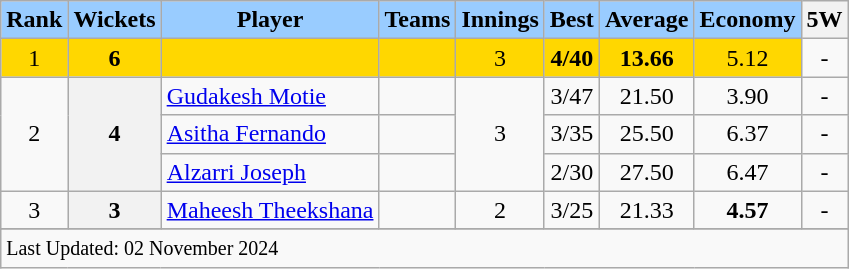<table class="wikitable plainrowheaders sortable">
<tr>
<th scope="col" style="background:#9cf;">Rank</th>
<th scope="col" style="background:#9cf;">Wickets</th>
<th scope="col" style="background:#9cf;">Player</th>
<th scope="col" style="background:#9cf;">Teams</th>
<th scope="col" style="background:#9cf;">Innings</th>
<th scope="col" style="background:#9cf;">Best</th>
<th scope="col" style="background:#9cf;">Average</th>
<th scope="col" style="background:#9cf;">Economy</th>
<th>5W</th>
</tr>
<tr>
<td style="text-align:center; background:gold;">1</td>
<th scope="row" style="text-align:center; background:gold;"><strong>6</strong></th>
<td style="background:gold;"><strong></strong></td>
<td style="text-align:center; background:gold;"></td>
<td style="text-align:center; background:gold;">3</td>
<td style="text-align:center; background:gold;"><strong>4/40</strong></td>
<td style="text-align:center; background:gold;"><strong>13.66</strong></td>
<td style="text-align:center; background:gold;">5.12</td>
<td align="center">-</td>
</tr>
<tr>
<td rowspan="3" align="center">2</td>
<th rowspan="3" scope="row" style="text-align:center;"><strong>4</strong></th>
<td><a href='#'>Gudakesh Motie</a></td>
<td align="center"></td>
<td rowspan="3" align="center">3</td>
<td align="center">3/47</td>
<td align="center">21.50</td>
<td align="center">3.90</td>
<td align="center">-</td>
</tr>
<tr>
<td><a href='#'>Asitha Fernando</a></td>
<td align="center"></td>
<td align="center">3/35</td>
<td align="center">25.50</td>
<td align="center">6.37</td>
<td align="center">-</td>
</tr>
<tr>
<td><a href='#'>Alzarri Joseph</a></td>
<td align="center"></td>
<td align="center">2/30</td>
<td align="center">27.50</td>
<td align="center">6.47</td>
<td align="center">-</td>
</tr>
<tr>
<td align="center">3</td>
<th scope="row" style="text-align:center;"><strong>3</strong></th>
<td><a href='#'>Maheesh Theekshana</a></td>
<td align="center"></td>
<td align="center">2</td>
<td align="center">3/25</td>
<td align="center">21.33</td>
<td align="center"><strong>4.57</strong></td>
<td align="center">-</td>
</tr>
<tr>
</tr>
<tr class="sortbottom">
<td colspan="10"><small>Last Updated: 02 November 2024</small></td>
</tr>
</table>
